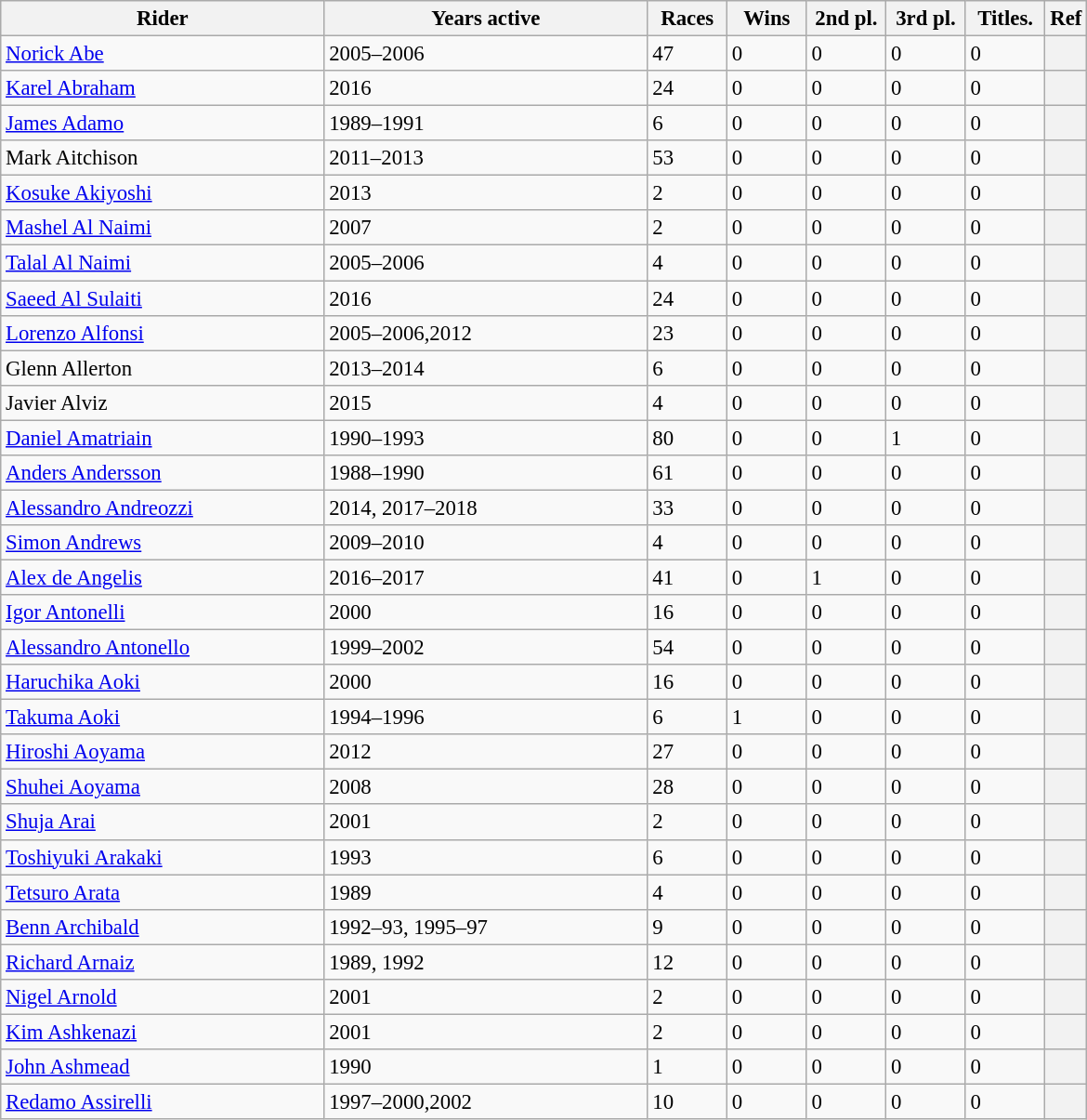<table class="wikitable" style="font-size:95%;">
<tr>
<th width="225">Rider</th>
<th width="225">Years active</th>
<th width="50">Races</th>
<th width="50">Wins</th>
<th width="50">2nd pl.</th>
<th width="50">3rd pl.</th>
<th width="50">Titles.</th>
<th width="20">Ref</th>
</tr>
<tr>
<td> <a href='#'>Norick Abe</a></td>
<td>2005–2006</td>
<td>47</td>
<td>0</td>
<td>0</td>
<td>0</td>
<td>0</td>
<th></th>
</tr>
<tr>
<td> <a href='#'>Karel Abraham</a></td>
<td>2016</td>
<td>24</td>
<td>0</td>
<td>0</td>
<td>0</td>
<td>0</td>
<th></th>
</tr>
<tr>
<td> <a href='#'>James Adamo</a></td>
<td>1989–1991</td>
<td>6</td>
<td>0</td>
<td>0</td>
<td>0</td>
<td>0</td>
<th></th>
</tr>
<tr>
<td> Mark Aitchison</td>
<td>2011–2013</td>
<td>53</td>
<td>0</td>
<td>0</td>
<td>0</td>
<td>0</td>
<th></th>
</tr>
<tr>
<td> <a href='#'>Kosuke Akiyoshi</a></td>
<td>2013</td>
<td>2</td>
<td>0</td>
<td>0</td>
<td>0</td>
<td>0</td>
<th></th>
</tr>
<tr>
<td> <a href='#'>Mashel Al Naimi</a></td>
<td>2007</td>
<td>2</td>
<td>0</td>
<td>0</td>
<td>0</td>
<td>0</td>
<th></th>
</tr>
<tr>
<td> <a href='#'>Talal Al Naimi</a></td>
<td>2005–2006</td>
<td>4</td>
<td>0</td>
<td>0</td>
<td>0</td>
<td>0</td>
<th></th>
</tr>
<tr>
<td> <a href='#'>Saeed Al Sulaiti</a></td>
<td>2016</td>
<td>24</td>
<td>0</td>
<td>0</td>
<td>0</td>
<td>0</td>
<th></th>
</tr>
<tr>
<td> <a href='#'>Lorenzo Alfonsi</a></td>
<td>2005–2006,2012</td>
<td>23</td>
<td>0</td>
<td>0</td>
<td>0</td>
<td>0</td>
<th></th>
</tr>
<tr>
<td> Glenn Allerton</td>
<td>2013–2014</td>
<td>6</td>
<td>0</td>
<td>0</td>
<td>0</td>
<td>0</td>
<th></th>
</tr>
<tr>
<td> Javier Alviz</td>
<td>2015</td>
<td>4</td>
<td>0</td>
<td>0</td>
<td>0</td>
<td>0</td>
<th></th>
</tr>
<tr>
<td> <a href='#'>Daniel Amatriain</a></td>
<td>1990–1993</td>
<td>80</td>
<td>0</td>
<td>0</td>
<td>1</td>
<td>0</td>
<th></th>
</tr>
<tr>
<td> <a href='#'>Anders Andersson</a></td>
<td>1988–1990</td>
<td>61</td>
<td>0</td>
<td>0</td>
<td>0</td>
<td>0</td>
<th></th>
</tr>
<tr>
<td> <a href='#'>Alessandro Andreozzi</a></td>
<td>2014, 2017–2018</td>
<td>33</td>
<td>0</td>
<td>0</td>
<td>0</td>
<td>0</td>
<th></th>
</tr>
<tr>
<td> <a href='#'>Simon Andrews</a></td>
<td>2009–2010</td>
<td>4</td>
<td>0</td>
<td>0</td>
<td>0</td>
<td>0</td>
<th></th>
</tr>
<tr>
<td> <a href='#'>Alex de Angelis</a></td>
<td>2016–2017</td>
<td>41</td>
<td>0</td>
<td>1</td>
<td>0</td>
<td>0</td>
<th></th>
</tr>
<tr>
<td> <a href='#'>Igor Antonelli</a></td>
<td>2000</td>
<td>16</td>
<td>0</td>
<td>0</td>
<td>0</td>
<td>0</td>
<th></th>
</tr>
<tr>
<td> <a href='#'>Alessandro Antonello</a></td>
<td>1999–2002</td>
<td>54</td>
<td>0</td>
<td>0</td>
<td>0</td>
<td>0</td>
<th></th>
</tr>
<tr>
<td> <a href='#'>Haruchika Aoki</a></td>
<td>2000</td>
<td>16</td>
<td>0</td>
<td>0</td>
<td>0</td>
<td>0</td>
<th></th>
</tr>
<tr>
<td> <a href='#'>Takuma Aoki</a></td>
<td>1994–1996</td>
<td>6</td>
<td>1</td>
<td>0</td>
<td>0</td>
<td>0</td>
<th></th>
</tr>
<tr>
<td> <a href='#'>Hiroshi Aoyama</a></td>
<td>2012</td>
<td>27</td>
<td>0</td>
<td>0</td>
<td>0</td>
<td>0</td>
<th></th>
</tr>
<tr>
<td> <a href='#'>Shuhei Aoyama</a></td>
<td>2008</td>
<td>28</td>
<td>0</td>
<td>0</td>
<td>0</td>
<td>0</td>
<th></th>
</tr>
<tr>
<td> <a href='#'>Shuja Arai</a></td>
<td>2001</td>
<td>2</td>
<td>0</td>
<td>0</td>
<td>0</td>
<td>0</td>
<th></th>
</tr>
<tr>
<td> <a href='#'>Toshiyuki Arakaki</a></td>
<td>1993</td>
<td>6</td>
<td>0</td>
<td>0</td>
<td>0</td>
<td>0</td>
<th></th>
</tr>
<tr>
<td> <a href='#'>Tetsuro Arata</a></td>
<td>1989</td>
<td>4</td>
<td>0</td>
<td>0</td>
<td>0</td>
<td>0</td>
<th></th>
</tr>
<tr>
<td> <a href='#'>Benn Archibald</a></td>
<td>1992–93, 1995–97</td>
<td>9</td>
<td>0</td>
<td>0</td>
<td>0</td>
<td>0</td>
<th></th>
</tr>
<tr>
<td> <a href='#'>Richard Arnaiz</a></td>
<td>1989, 1992</td>
<td>12</td>
<td>0</td>
<td>0</td>
<td>0</td>
<td>0</td>
<th></th>
</tr>
<tr>
<td> <a href='#'>Nigel Arnold</a></td>
<td>2001</td>
<td>2</td>
<td>0</td>
<td>0</td>
<td>0</td>
<td>0</td>
<th></th>
</tr>
<tr>
<td> <a href='#'>Kim Ashkenazi</a></td>
<td>2001</td>
<td>2</td>
<td>0</td>
<td>0</td>
<td>0</td>
<td>0</td>
<th></th>
</tr>
<tr>
<td> <a href='#'>John Ashmead</a></td>
<td>1990</td>
<td>1</td>
<td>0</td>
<td>0</td>
<td>0</td>
<td>0</td>
<th></th>
</tr>
<tr>
<td> <a href='#'>Redamo Assirelli</a></td>
<td>1997–2000,2002</td>
<td>10</td>
<td>0</td>
<td>0</td>
<td>0</td>
<td>0</td>
<th></th>
</tr>
</table>
